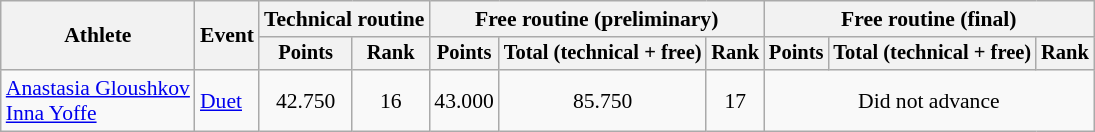<table class="wikitable" style="font-size:90%">
<tr>
<th rowspan="2">Athlete</th>
<th rowspan="2">Event</th>
<th colspan=2>Technical routine</th>
<th colspan=3>Free routine (preliminary)</th>
<th colspan=3>Free routine (final)</th>
</tr>
<tr style="font-size:95%">
<th>Points</th>
<th>Rank</th>
<th>Points</th>
<th>Total (technical + free)</th>
<th>Rank</th>
<th>Points</th>
<th>Total (technical + free)</th>
<th>Rank</th>
</tr>
<tr align=center>
<td align=left><a href='#'>Anastasia Gloushkov</a><br><a href='#'>Inna Yoffe</a></td>
<td align=left><a href='#'>Duet</a></td>
<td>42.750</td>
<td>16</td>
<td>43.000</td>
<td>85.750</td>
<td>17</td>
<td colspan=3>Did not advance</td>
</tr>
</table>
